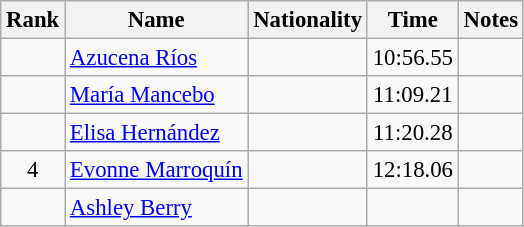<table class="wikitable sortable" style="text-align:center;font-size:95%">
<tr>
<th>Rank</th>
<th>Name</th>
<th>Nationality</th>
<th>Time</th>
<th>Notes</th>
</tr>
<tr>
<td></td>
<td align=left><a href='#'>Azucena Ríos</a></td>
<td align=left></td>
<td>10:56.55</td>
<td></td>
</tr>
<tr>
<td></td>
<td align=left><a href='#'>María Mancebo</a></td>
<td align=left></td>
<td>11:09.21</td>
<td></td>
</tr>
<tr>
<td></td>
<td align=left><a href='#'>Elisa Hernández</a></td>
<td align=left></td>
<td>11:20.28</td>
<td></td>
</tr>
<tr>
<td>4</td>
<td align=left><a href='#'>Evonne Marroquín</a></td>
<td align=left></td>
<td>12:18.06</td>
<td></td>
</tr>
<tr>
<td></td>
<td align=left><a href='#'>Ashley Berry</a></td>
<td align=left></td>
<td></td>
<td></td>
</tr>
</table>
